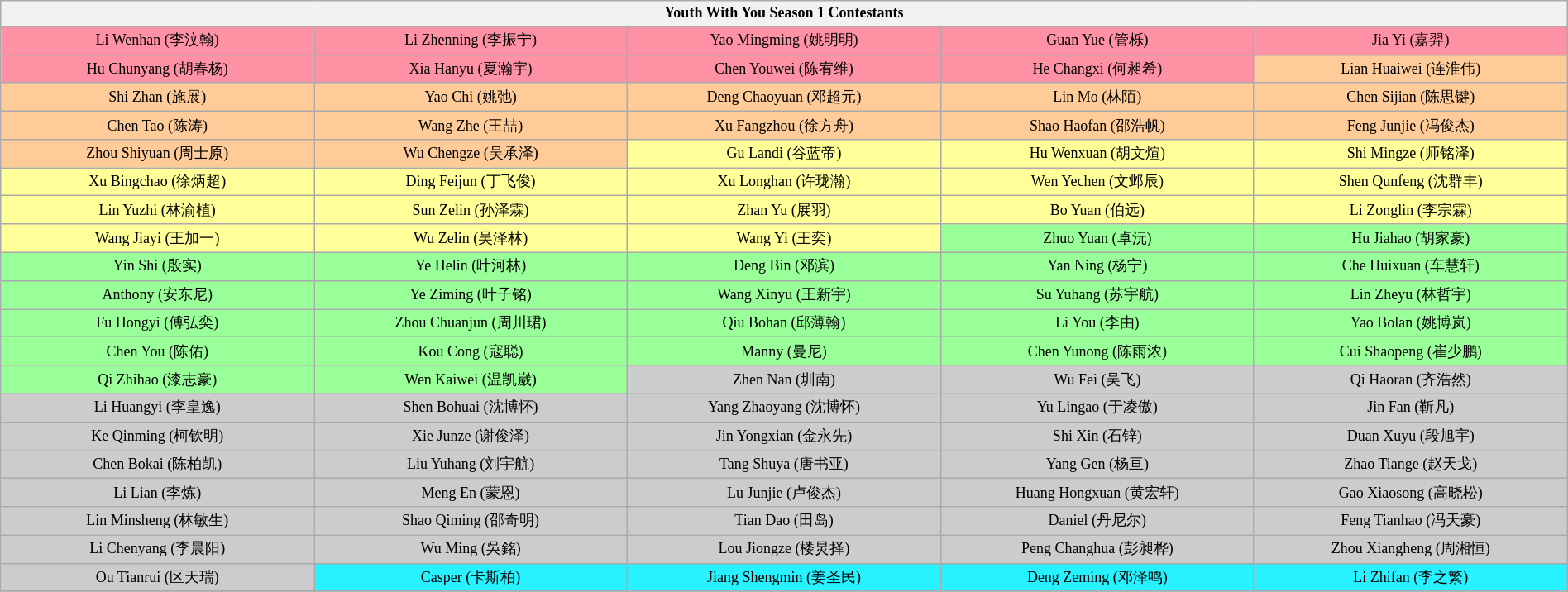<table class="wikitable mw-collapsible" style="text-align:center; width:100%; font-size:75%;">
<tr>
<th colspan="5">Youth With You Season 1 Contestants</th>
</tr>
<tr>
<td width="10%" style="background:#FF91A4">Li Wenhan (李汶翰)</td>
<td width="10%" style="background:#FF91A4">Li Zhenning (李振宁)</td>
<td width="10%" style="background:#FF91A4">Yao Mingming (姚明明)</td>
<td width="10%" style="background:#FF91A4">Guan Yue (管栎)</td>
<td width="10%" style="background:#FF91A4">Jia Yi (嘉羿)</td>
</tr>
<tr>
<td width="10%" style="background:#FF91A4">Hu Chunyang (胡春杨)</td>
<td width="10%" style="background:#FF91A4">Xia Hanyu (夏瀚宇)</td>
<td width="10%" style="background:#FF91A4">Chen Youwei (陈宥维)</td>
<td width="10%" style="background:#FF91A4">He Changxi (何昶希)</td>
<td width="10%" style="background:#FFCC99">Lian Huaiwei (连淮伟)</td>
</tr>
<tr>
<td width="10%" style="background:#FFCC99">Shi Zhan (施展)</td>
<td width="10%" style="background:#FFCC99">Yao Chi (姚弛)</td>
<td width="10%" style="background:#FFCC99">Deng Chaoyuan (邓超元)</td>
<td width="10%" style="background:#FFCC99">Lin Mo (林陌)</td>
<td width="10%" style="background:#FFCC99">Chen Sijian (陈思键)</td>
</tr>
<tr>
<td width="10%" style="background:#FFCC99">Chen Tao (陈涛)</td>
<td width="10%" style="background:#FFCC99">Wang Zhe (王喆)</td>
<td width="10%" style="background:#FFCC99">Xu Fangzhou (徐方舟)</td>
<td width="10%" style="background:#FFCC99">Shao Haofan (邵浩帆)</td>
<td width="10%" style="background:#FFCC99">Feng Junjie (冯俊杰)</td>
</tr>
<tr>
<td width="10%" style="background:#FFCC99">Zhou Shiyuan (周士原)</td>
<td width="10%" style="background:#FFCC99">Wu Chengze (吴承泽)</td>
<td width="10%" style="background:#FFFF99">Gu Landi (谷蓝帝)</td>
<td width="10%" style="background:#FFFF99">Hu Wenxuan (胡文煊)</td>
<td width="10%" style="background:#FFFF99">Shi Mingze (师铭泽)</td>
</tr>
<tr>
<td width="10%" style="background:#FFFF99">Xu Bingchao (徐炳超)</td>
<td width="10%" style="background:#FFFF99">Ding Feijun (丁飞俊)</td>
<td width="10%" style="background:#FFFF99">Xu Longhan (许珑瀚)</td>
<td width="10%" style="background:#FFFF99">Wen Yechen (文邺辰)</td>
<td width="10%" style="background:#FFFF99">Shen Qunfeng (沈群丰)</td>
</tr>
<tr>
<td width="10%" style="background:#FFFF99">Lin Yuzhi (林渝植)</td>
<td width="10%" style="background:#FFFF99">Sun Zelin (孙泽霖)</td>
<td width="10%" style="background:#FFFF99">Zhan Yu (展羽)</td>
<td width="10%" style="background:#FFFF99">Bo Yuan (伯远)</td>
<td width="10%" style="background:#FFFF99">Li Zonglin (李宗霖)</td>
</tr>
<tr>
<td width="10%" style="background:#FFFF99">Wang Jiayi (王加一)</td>
<td width="10%" style="background:#FFFF99">Wu Zelin (吴泽林)</td>
<td width="10%" style="background:#FFFF99">Wang Yi (王奕)</td>
<td width="10%" style="background:#99FF99">Zhuo Yuan (卓沅)</td>
<td width="10%" style="background:#99FF99">Hu Jiahao (胡家豪)</td>
</tr>
<tr>
<td width="10%" style="background:#99FF99">Yin Shi (殷实)</td>
<td width="10%" style="background:#99FF99">Ye Helin (叶河林)</td>
<td width="10%" style="background:#99FF99">Deng Bin (邓滨)</td>
<td width="10%" style="background:#99FF99">Yan Ning (杨宁)</td>
<td width="10%" style="background:#99FF99">Che Huixuan (车慧轩)</td>
</tr>
<tr>
<td width="10%" style="background:#99FF99">Anthony (安东尼)</td>
<td width="10%" style="background:#99FF99">Ye Ziming (叶子铭)</td>
<td width="10%" style="background:#99FF99">Wang Xinyu (王新宇)</td>
<td width="10%" style="background:#99FF99">Su Yuhang (苏宇航)</td>
<td width="10%" style="background:#99FF99">Lin Zheyu (林哲宇)</td>
</tr>
<tr>
<td width="10%" style="background:#99FF99">Fu Hongyi (傅弘奕)</td>
<td width="10%" style="background:#99FF99">Zhou Chuanjun (周川珺)</td>
<td width="10%" style="background:#99FF99">Qiu Bohan (邱薄翰)</td>
<td width="10%" style="background:#99FF99">Li You (李由)</td>
<td width="10%" style="background:#99FF99">Yao Bolan (姚博岚)</td>
</tr>
<tr>
<td width="10%" style="background:#99FF99">Chen You (陈佑)</td>
<td width="10%" style="background:#99FF99">Kou Cong (寇聪)</td>
<td width="10%" style="background:#99FF99">Manny (曼尼)</td>
<td width="10%" style="background:#99FF99">Chen Yunong (陈雨浓)</td>
<td width="10%" style="background:#99FF99">Cui Shaopeng (崔少鹏)</td>
</tr>
<tr>
<td width="10%" style="background:#99FF99">Qi Zhihao (漆志豪)</td>
<td width="10%" style="background:#99FF99">Wen Kaiwei (温凯崴)</td>
<td width="10%" style="background:#CCCCCC">Zhen Nan (圳南)</td>
<td width="10%" style="background:#CCCCCC">Wu Fei (吴飞)</td>
<td width="10%" style="background:#CCCCCC">Qi Haoran (齐浩然)</td>
</tr>
<tr>
<td width="10%" style="background:#CCCCCC">Li Huangyi (李皇逸)</td>
<td width="10%" style="background:#CCCCCC">Shen Bohuai (沈博怀)</td>
<td width="10%" style="background:#CCCCCC">Yang Zhaoyang (沈博怀)</td>
<td width="10%" style="background:#CCCCCC">Yu Lingao (于凌傲)</td>
<td width="10%" style="background:#CCCCCC">Jin Fan (靳凡)</td>
</tr>
<tr>
<td width="10%" style="background:#CCCCCC">Ke Qinming (柯钦明)</td>
<td width="10%" style="background:#CCCCCC">Xie Junze (谢俊泽)</td>
<td width="10%" style="background:#CCCCCC">Jin Yongxian (金永先)</td>
<td width="10%" style="background:#CCCCCC">Shi Xin (石锌)</td>
<td width="10%" style="background:#CCCCCC">Duan Xuyu (段旭宇)</td>
</tr>
<tr>
<td width="10%" style="background:#CCCCCC">Chen Bokai (陈柏凯)</td>
<td width="10%" style="background:#CCCCCC">Liu Yuhang (刘宇航)</td>
<td width="10%" style="background:#CCCCCC">Tang Shuya (唐书亚)</td>
<td width="10%" style="background:#CCCCCC">Yang Gen (杨亘)</td>
<td width="10%" style="background:#CCCCCC">Zhao Tiange (赵天戈)</td>
</tr>
<tr>
<td width="10%" style="background:#CCCCCC">Li Lian (李炼)</td>
<td width="10%" style="background:#CCCCCC">Meng En (蒙恩)</td>
<td width="10%" style="background:#CCCCCC">Lu Junjie (卢俊杰)</td>
<td width="10%" style="background:#CCCCCC">Huang Hongxuan (黄宏轩)</td>
<td width="10%" style="background:#CCCCCC">Gao Xiaosong (高晓松)</td>
</tr>
<tr>
<td width="10%" style="background:#CCCCCC">Lin Minsheng (林敏生)</td>
<td width="10%" style="background:#CCCCCC">Shao Qiming (邵奇明)</td>
<td width="10%" style="background:#CCCCCC">Tian Dao (田岛)</td>
<td width="10%" style="background:#CCCCCC">Daniel (丹尼尔)</td>
<td width="10%" style="background:#CCCCCC">Feng Tianhao (冯天豪)</td>
</tr>
<tr>
<td width="10%" style="background:#CCCCCC">Li Chenyang (李晨阳)</td>
<td width="10%" style="background:#CCCCCC">Wu Ming (吳銘)</td>
<td width="10%" style="background:#CCCCCC">Lou Jiongze (楼炅择)</td>
<td width="10%" style="background:#CCCCCC">Peng Changhua (彭昶桦)</td>
<td width="10%" style="background:#CCCCCC">Zhou Xiangheng (周湘恒)</td>
</tr>
<tr>
<td width="10%" style="background:#CCCCCC">Ou Tianrui (区天瑞)</td>
<td width="10%" style="background:#28F2FF">Casper (卡斯柏)</td>
<td width="10%" style="background:#28F2FF">Jiang Shengmin (姜圣民)</td>
<td width="10%" style="background:#28F2FF">Deng Zeming (邓泽鸣)</td>
<td width="10%" style="background:#28F2FF">Li Zhifan (李之繁)</td>
</tr>
<tr>
</tr>
</table>
